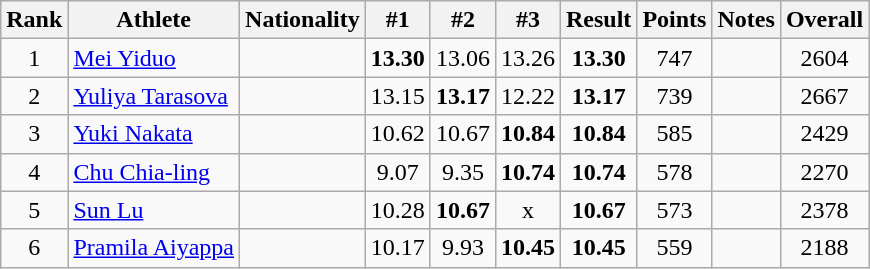<table class="wikitable sortable" style="text-align:center">
<tr>
<th>Rank</th>
<th>Athlete</th>
<th>Nationality</th>
<th>#1</th>
<th>#2</th>
<th>#3</th>
<th>Result</th>
<th>Points</th>
<th>Notes</th>
<th>Overall</th>
</tr>
<tr>
<td>1</td>
<td align=left><a href='#'>Mei Yiduo</a></td>
<td align=left></td>
<td><strong>13.30</strong></td>
<td>13.06</td>
<td>13.26</td>
<td><strong>13.30</strong></td>
<td>747</td>
<td></td>
<td>2604</td>
</tr>
<tr>
<td>2</td>
<td align=left><a href='#'>Yuliya Tarasova</a></td>
<td align=left></td>
<td>13.15</td>
<td><strong>13.17</strong></td>
<td>12.22</td>
<td><strong>13.17</strong></td>
<td>739</td>
<td></td>
<td>2667</td>
</tr>
<tr>
<td>3</td>
<td align=left><a href='#'>Yuki Nakata</a></td>
<td align=left></td>
<td>10.62</td>
<td>10.67</td>
<td><strong>10.84</strong></td>
<td><strong>10.84</strong></td>
<td>585</td>
<td></td>
<td>2429</td>
</tr>
<tr>
<td>4</td>
<td align=left><a href='#'>Chu Chia-ling</a></td>
<td align=left></td>
<td>9.07</td>
<td>9.35</td>
<td><strong>10.74</strong></td>
<td><strong>10.74</strong></td>
<td>578</td>
<td></td>
<td>2270</td>
</tr>
<tr>
<td>5</td>
<td align=left><a href='#'>Sun Lu</a></td>
<td align=left></td>
<td>10.28</td>
<td><strong>10.67</strong></td>
<td>x</td>
<td><strong>10.67</strong></td>
<td>573</td>
<td></td>
<td>2378</td>
</tr>
<tr>
<td>6</td>
<td align=left><a href='#'>Pramila Aiyappa</a></td>
<td align=left></td>
<td>10.17</td>
<td>9.93</td>
<td><strong>10.45</strong></td>
<td><strong>10.45</strong></td>
<td>559</td>
<td></td>
<td>2188</td>
</tr>
</table>
